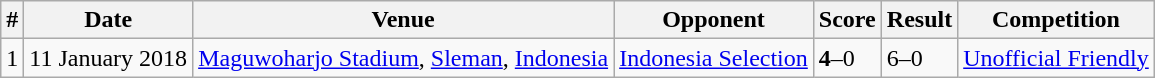<table class="wikitable">
<tr>
<th>#</th>
<th>Date</th>
<th>Venue</th>
<th>Opponent</th>
<th>Score</th>
<th>Result</th>
<th>Competition</th>
</tr>
<tr>
<td>1</td>
<td>11 January 2018</td>
<td><a href='#'>Maguwoharjo Stadium</a>, <a href='#'>Sleman</a>, <a href='#'>Indonesia</a></td>
<td><a href='#'>Indonesia Selection</a> </td>
<td><strong>4</strong>–0</td>
<td>6–0</td>
<td><a href='#'>Unofficial Friendly</a></td>
</tr>
</table>
